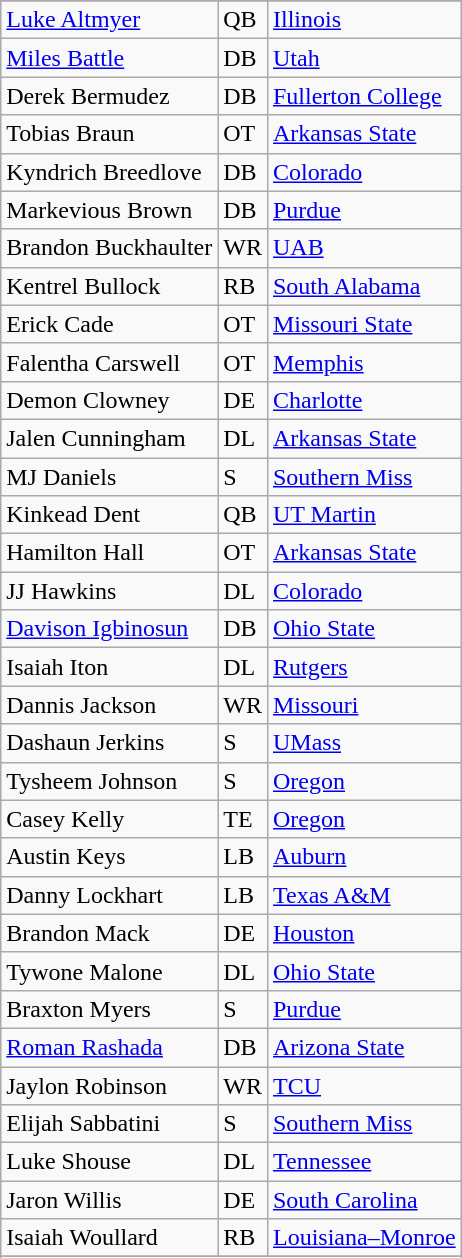<table class="collapsible wikitable collapsed">
<tr>
</tr>
<tr>
<td><a href='#'>Luke Altmyer</a></td>
<td>QB</td>
<td><a href='#'>Illinois</a></td>
</tr>
<tr>
<td><a href='#'>Miles Battle</a></td>
<td>DB</td>
<td><a href='#'>Utah</a></td>
</tr>
<tr>
<td>Derek Bermudez</td>
<td>DB</td>
<td><a href='#'>Fullerton College</a></td>
</tr>
<tr>
<td>Tobias Braun</td>
<td>OT</td>
<td><a href='#'>Arkansas State</a></td>
</tr>
<tr>
<td>Kyndrich Breedlove</td>
<td>DB</td>
<td><a href='#'>Colorado</a></td>
</tr>
<tr>
<td>Markevious Brown</td>
<td>DB</td>
<td><a href='#'>Purdue</a></td>
</tr>
<tr>
<td>Brandon Buckhaulter</td>
<td>WR</td>
<td><a href='#'>UAB</a></td>
</tr>
<tr>
<td>Kentrel Bullock</td>
<td>RB</td>
<td><a href='#'>South Alabama</a></td>
</tr>
<tr>
<td>Erick Cade</td>
<td>OT</td>
<td><a href='#'>Missouri State</a></td>
</tr>
<tr>
<td>Falentha Carswell</td>
<td>OT</td>
<td><a href='#'>Memphis</a></td>
</tr>
<tr>
<td>Demon Clowney</td>
<td>DE</td>
<td><a href='#'>Charlotte</a></td>
</tr>
<tr>
<td>Jalen Cunningham</td>
<td>DL</td>
<td><a href='#'>Arkansas State</a></td>
</tr>
<tr>
<td>MJ Daniels</td>
<td>S</td>
<td><a href='#'>Southern Miss</a></td>
</tr>
<tr>
<td>Kinkead Dent</td>
<td>QB</td>
<td><a href='#'>UT Martin</a></td>
</tr>
<tr>
<td>Hamilton Hall</td>
<td>OT</td>
<td><a href='#'>Arkansas State</a></td>
</tr>
<tr>
<td>JJ Hawkins</td>
<td>DL</td>
<td><a href='#'>Colorado</a></td>
</tr>
<tr>
<td><a href='#'>Davison Igbinosun</a></td>
<td>DB</td>
<td><a href='#'>Ohio State</a></td>
</tr>
<tr>
<td>Isaiah Iton</td>
<td>DL</td>
<td><a href='#'>Rutgers</a></td>
</tr>
<tr>
<td>Dannis Jackson</td>
<td>WR</td>
<td><a href='#'>Missouri</a></td>
</tr>
<tr>
<td>Dashaun Jerkins</td>
<td>S</td>
<td><a href='#'>UMass</a></td>
</tr>
<tr>
<td>Tysheem Johnson</td>
<td>S</td>
<td><a href='#'>Oregon</a></td>
</tr>
<tr>
<td>Casey Kelly</td>
<td>TE</td>
<td><a href='#'>Oregon</a></td>
</tr>
<tr>
<td>Austin Keys</td>
<td>LB</td>
<td><a href='#'>Auburn</a></td>
</tr>
<tr>
<td>Danny Lockhart</td>
<td>LB</td>
<td><a href='#'>Texas A&M</a></td>
</tr>
<tr>
<td>Brandon Mack</td>
<td>DE</td>
<td><a href='#'>Houston</a></td>
</tr>
<tr>
<td>Tywone Malone</td>
<td>DL</td>
<td><a href='#'>Ohio State</a></td>
</tr>
<tr>
<td>Braxton Myers</td>
<td>S</td>
<td><a href='#'>Purdue</a></td>
</tr>
<tr>
<td><a href='#'>Roman Rashada</a></td>
<td>DB</td>
<td><a href='#'>Arizona State</a></td>
</tr>
<tr>
<td>Jaylon Robinson</td>
<td>WR</td>
<td><a href='#'>TCU</a></td>
</tr>
<tr>
<td>Elijah Sabbatini</td>
<td>S</td>
<td><a href='#'>Southern Miss</a></td>
</tr>
<tr>
<td>Luke Shouse</td>
<td>DL</td>
<td><a href='#'>Tennessee</a></td>
</tr>
<tr>
<td>Jaron Willis</td>
<td>DE</td>
<td><a href='#'>South Carolina</a></td>
</tr>
<tr>
<td>Isaiah Woullard</td>
<td>RB</td>
<td><a href='#'>Louisiana–Monroe</a></td>
</tr>
<tr>
</tr>
<tr>
</tr>
</table>
